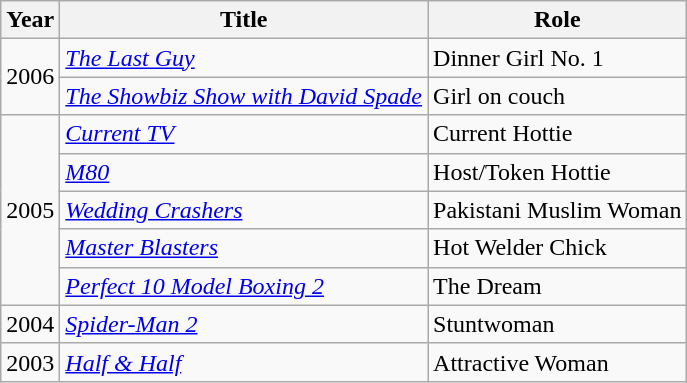<table class="wikitable">
<tr>
<th>Year</th>
<th>Title</th>
<th>Role</th>
</tr>
<tr>
<td rowspan=2>2006</td>
<td><em><a href='#'>The Last Guy</a></em></td>
<td>Dinner Girl No. 1</td>
</tr>
<tr>
<td><em><a href='#'>The Showbiz Show with David Spade</a></em></td>
<td>Girl on couch</td>
</tr>
<tr>
<td rowspan=5>2005</td>
<td><em><a href='#'>Current TV</a></em></td>
<td>Current Hottie</td>
</tr>
<tr>
<td><em><a href='#'>M80</a></em></td>
<td>Host/Token Hottie</td>
</tr>
<tr>
<td><em><a href='#'>Wedding Crashers</a></em></td>
<td>Pakistani Muslim Woman</td>
</tr>
<tr>
<td><em><a href='#'>Master Blasters</a></em></td>
<td>Hot Welder Chick</td>
</tr>
<tr>
<td><em><a href='#'>Perfect 10 Model Boxing 2</a></em></td>
<td>The Dream</td>
</tr>
<tr>
<td>2004</td>
<td><em><a href='#'>Spider-Man 2</a></em></td>
<td>Stuntwoman</td>
</tr>
<tr>
<td>2003</td>
<td><em><a href='#'>Half & Half</a></em></td>
<td>Attractive Woman</td>
</tr>
</table>
